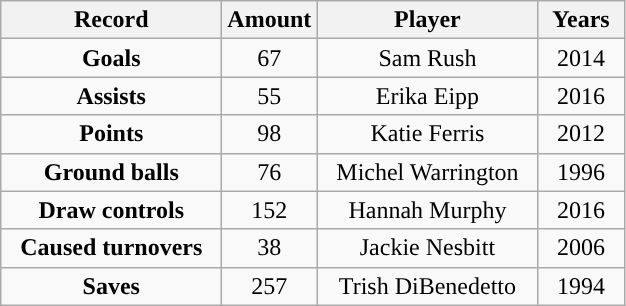<table class="wikitable">
<tr>
<th style="width:140px; ">Record</th>
<th style="width:35px; ">Amount</th>
<th style="width:140px; ">Player</th>
<th style="width:50px; ">Years</th>
</tr>
<tr style="text-align:center;">
<td><strong>Goals</strong></td>
<td>67</td>
<td>Sam Rush</td>
<td>2014</td>
</tr>
<tr style="text-align:center;">
<td><strong>Assists</strong></td>
<td>55</td>
<td>Erika Eipp</td>
<td>2016</td>
</tr>
<tr style="text-align:center;">
<td><strong>Points</strong></td>
<td>98</td>
<td>Katie Ferris</td>
<td>2012</td>
</tr>
<tr style="text-align:center;">
<td><strong>Ground balls</strong></td>
<td>76</td>
<td>Michel Warrington</td>
<td>1996</td>
</tr>
<tr style="text-align:center;">
<td><strong>Draw controls</strong></td>
<td>152</td>
<td>Hannah Murphy</td>
<td>2016</td>
</tr>
<tr style="text-align:center;">
<td><strong>Caused turnovers</strong></td>
<td>38</td>
<td>Jackie Nesbitt</td>
<td>2006</td>
</tr>
<tr style="text-align:center;">
<td><strong>Saves</strong></td>
<td>257</td>
<td>Trish DiBenedetto</td>
<td>1994</td>
</tr>
</table>
